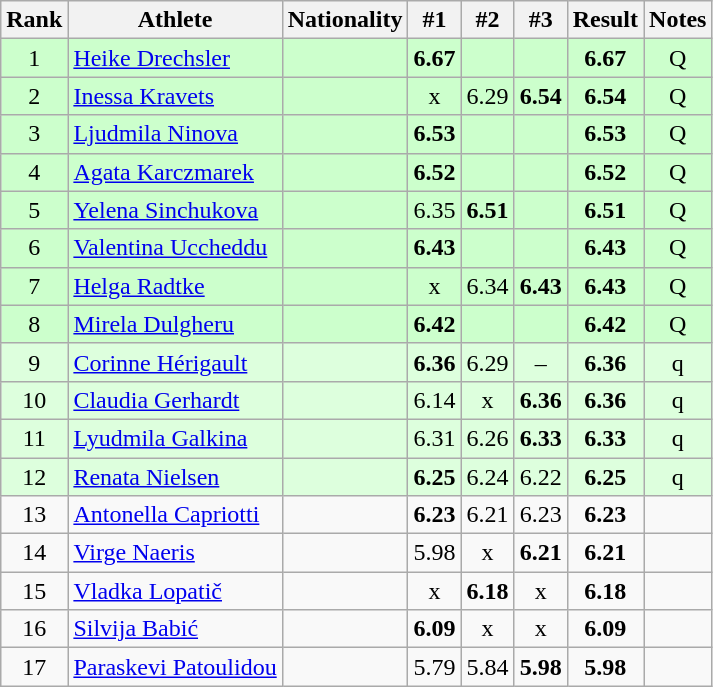<table class="wikitable sortable" style="text-align:center">
<tr>
<th>Rank</th>
<th>Athlete</th>
<th>Nationality</th>
<th>#1</th>
<th>#2</th>
<th>#3</th>
<th>Result</th>
<th>Notes</th>
</tr>
<tr bgcolor=ccffcc>
<td>1</td>
<td align="left"><a href='#'>Heike Drechsler</a></td>
<td align=left></td>
<td><strong>6.67</strong></td>
<td></td>
<td></td>
<td><strong>6.67</strong></td>
<td>Q</td>
</tr>
<tr bgcolor=ccffcc>
<td>2</td>
<td align="left"><a href='#'>Inessa Kravets</a></td>
<td align=left></td>
<td>x</td>
<td>6.29</td>
<td><strong>6.54</strong></td>
<td><strong>6.54</strong></td>
<td>Q</td>
</tr>
<tr bgcolor=ccffcc>
<td>3</td>
<td align="left"><a href='#'>Ljudmila Ninova</a></td>
<td align=left></td>
<td><strong>6.53</strong></td>
<td></td>
<td></td>
<td><strong>6.53</strong></td>
<td>Q</td>
</tr>
<tr bgcolor=ccffcc>
<td>4</td>
<td align="left"><a href='#'>Agata Karczmarek</a></td>
<td align=left></td>
<td><strong>6.52</strong></td>
<td></td>
<td></td>
<td><strong>6.52</strong></td>
<td>Q</td>
</tr>
<tr bgcolor=ccffcc>
<td>5</td>
<td align="left"><a href='#'>Yelena Sinchukova</a></td>
<td align=left></td>
<td>6.35</td>
<td><strong>6.51</strong></td>
<td></td>
<td><strong>6.51</strong></td>
<td>Q</td>
</tr>
<tr bgcolor=ccffcc>
<td>6</td>
<td align="left"><a href='#'>Valentina Uccheddu</a></td>
<td align=left></td>
<td><strong>6.43</strong></td>
<td></td>
<td></td>
<td><strong>6.43</strong></td>
<td>Q</td>
</tr>
<tr bgcolor=ccffcc>
<td>7</td>
<td align="left"><a href='#'>Helga Radtke</a></td>
<td align=left></td>
<td>x</td>
<td>6.34</td>
<td><strong>6.43</strong></td>
<td><strong>6.43</strong></td>
<td>Q</td>
</tr>
<tr bgcolor=ccffcc>
<td>8</td>
<td align="left"><a href='#'>Mirela Dulgheru</a></td>
<td align=left></td>
<td><strong>6.42</strong></td>
<td></td>
<td></td>
<td><strong>6.42</strong></td>
<td>Q</td>
</tr>
<tr bgcolor=ddffdd>
<td>9</td>
<td align="left"><a href='#'>Corinne Hérigault</a></td>
<td align=left></td>
<td><strong>6.36</strong></td>
<td>6.29</td>
<td>–</td>
<td><strong>6.36</strong></td>
<td>q</td>
</tr>
<tr bgcolor=ddffdd>
<td>10</td>
<td align="left"><a href='#'>Claudia Gerhardt</a></td>
<td align=left></td>
<td>6.14</td>
<td>x</td>
<td><strong>6.36</strong></td>
<td><strong>6.36</strong></td>
<td>q</td>
</tr>
<tr bgcolor=ddffdd>
<td>11</td>
<td align="left"><a href='#'>Lyudmila Galkina</a></td>
<td align=left></td>
<td>6.31</td>
<td>6.26</td>
<td><strong>6.33</strong></td>
<td><strong>6.33</strong></td>
<td>q</td>
</tr>
<tr bgcolor=ddffdd>
<td>12</td>
<td align="left"><a href='#'>Renata Nielsen</a></td>
<td align=left></td>
<td><strong>6.25</strong></td>
<td>6.24</td>
<td>6.22</td>
<td><strong>6.25</strong></td>
<td>q</td>
</tr>
<tr>
<td>13</td>
<td align="left"><a href='#'>Antonella Capriotti</a></td>
<td align=left></td>
<td><strong>6.23</strong></td>
<td>6.21</td>
<td>6.23</td>
<td><strong>6.23</strong></td>
<td></td>
</tr>
<tr>
<td>14</td>
<td align="left"><a href='#'>Virge Naeris</a></td>
<td align=left></td>
<td>5.98</td>
<td>x</td>
<td><strong>6.21</strong></td>
<td><strong>6.21</strong></td>
<td></td>
</tr>
<tr>
<td>15</td>
<td align="left"><a href='#'>Vladka Lopatič</a></td>
<td align=left></td>
<td>x</td>
<td><strong>6.18</strong></td>
<td>x</td>
<td><strong>6.18</strong></td>
<td></td>
</tr>
<tr>
<td>16</td>
<td align="left"><a href='#'>Silvija Babić</a></td>
<td align=left></td>
<td><strong>6.09</strong></td>
<td>x</td>
<td>x</td>
<td><strong>6.09</strong></td>
<td></td>
</tr>
<tr>
<td>17</td>
<td align="left"><a href='#'>Paraskevi Patoulidou</a></td>
<td align=left></td>
<td>5.79</td>
<td>5.84</td>
<td><strong>5.98</strong></td>
<td><strong>5.98</strong></td>
<td></td>
</tr>
</table>
